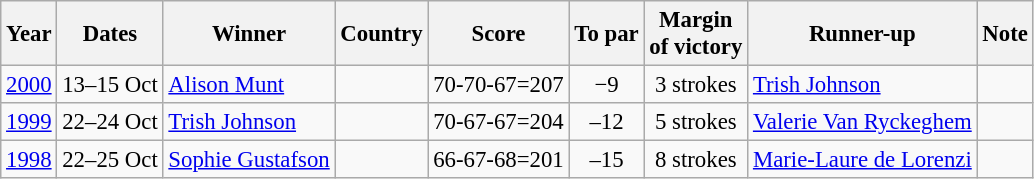<table class=wikitable style="font-size:95%">
<tr>
<th>Year</th>
<th>Dates</th>
<th>Winner</th>
<th>Country</th>
<th>Score</th>
<th>To par</th>
<th>Margin<br>of victory</th>
<th>Runner-up</th>
<th>Note</th>
</tr>
<tr>
<td><a href='#'>2000</a></td>
<td>13–15 Oct</td>
<td><a href='#'>Alison Munt</a></td>
<td></td>
<td align=center>70-70-67=207</td>
<td align=center>−9</td>
<td align=center>3 strokes</td>
<td> <a href='#'>Trish Johnson</a></td>
<td></td>
</tr>
<tr>
<td><a href='#'>1999</a></td>
<td>22–24 Oct</td>
<td><a href='#'>Trish Johnson</a></td>
<td></td>
<td align=center>70-67-67=204</td>
<td align=center>–12</td>
<td align=center>5 strokes</td>
<td> <a href='#'>Valerie Van Ryckeghem</a></td>
<td></td>
</tr>
<tr>
<td><a href='#'>1998</a></td>
<td>22–25 Oct</td>
<td><a href='#'>Sophie Gustafson</a></td>
<td></td>
<td align=center>66-67-68=201</td>
<td align=center>–15</td>
<td align=center>8 strokes</td>
<td> <a href='#'>Marie-Laure de Lorenzi</a></td>
<td></td>
</tr>
</table>
